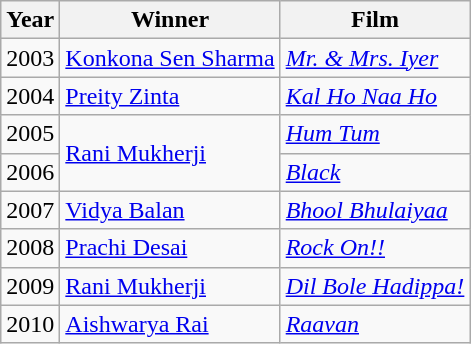<table class="wikitable">
<tr>
<th>Year</th>
<th>Winner</th>
<th>Film</th>
</tr>
<tr>
<td>2003</td>
<td><a href='#'>Konkona Sen Sharma</a></td>
<td><em><a href='#'>Mr. & Mrs. Iyer</a></em></td>
</tr>
<tr>
<td>2004</td>
<td><a href='#'>Preity Zinta</a></td>
<td><em><a href='#'>Kal Ho Naa Ho</a></em></td>
</tr>
<tr>
<td>2005</td>
<td rowspan="2"><a href='#'>Rani Mukherji</a></td>
<td><a href='#'><em>Hum Tum</em></a></td>
</tr>
<tr>
<td>2006</td>
<td><a href='#'><em>Black</em></a></td>
</tr>
<tr>
<td>2007</td>
<td><a href='#'>Vidya Balan</a></td>
<td><em><a href='#'>Bhool Bhulaiyaa</a></em></td>
</tr>
<tr>
<td>2008</td>
<td><a href='#'>Prachi Desai</a></td>
<td><em><a href='#'>Rock On!!</a></em></td>
</tr>
<tr>
<td>2009</td>
<td><a href='#'>Rani Mukherji</a></td>
<td><em><a href='#'>Dil Bole Hadippa!</a></em></td>
</tr>
<tr>
<td>2010</td>
<td><a href='#'>Aishwarya Rai</a></td>
<td><a href='#'><em>Raavan</em></a></td>
</tr>
</table>
